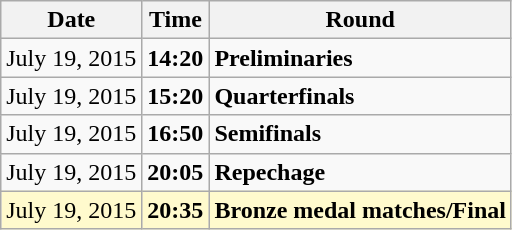<table class="wikitable">
<tr>
<th>Date</th>
<th>Time</th>
<th>Round</th>
</tr>
<tr>
<td>July 19, 2015</td>
<td><strong>14:20</strong></td>
<td><strong>Preliminaries</strong></td>
</tr>
<tr>
<td>July 19, 2015</td>
<td><strong>15:20</strong></td>
<td><strong>Quarterfinals</strong></td>
</tr>
<tr>
<td>July 19, 2015</td>
<td><strong>16:50</strong></td>
<td><strong>Semifinals</strong></td>
</tr>
<tr>
<td>July 19, 2015</td>
<td><strong>20:05</strong></td>
<td><strong>Repechage</strong></td>
</tr>
<tr style=background:lemonchiffon>
<td>July 19, 2015</td>
<td><strong>20:35</strong></td>
<td><strong>Bronze medal matches/Final</strong></td>
</tr>
</table>
